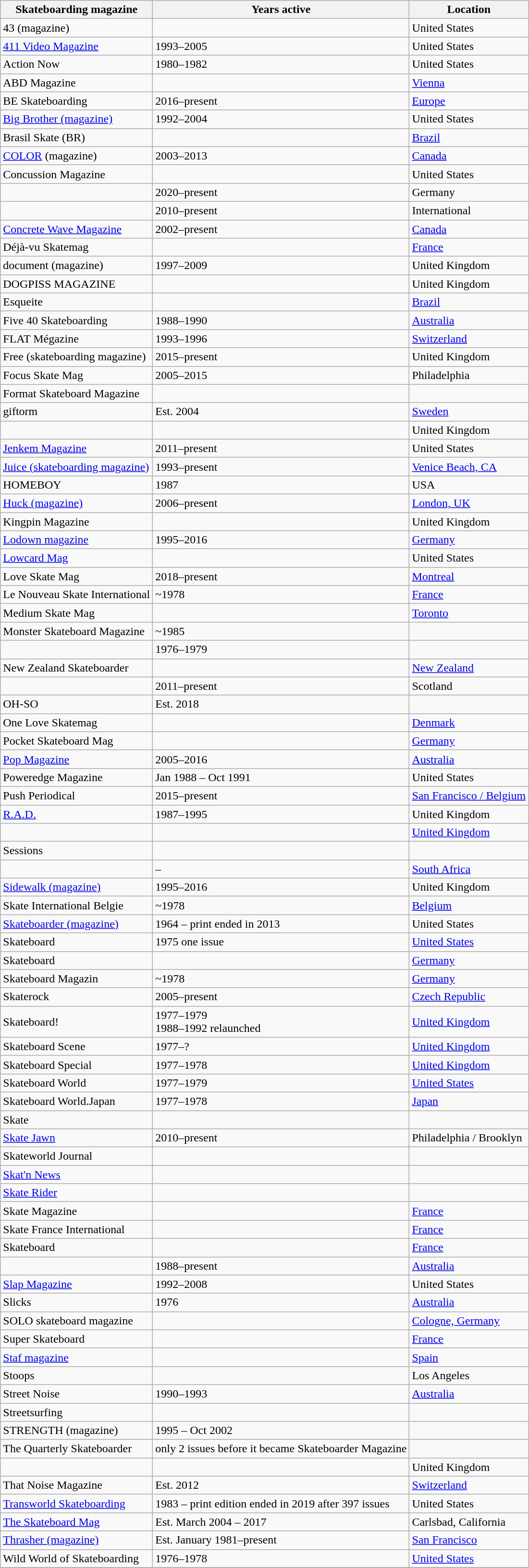<table class="wikitable sortable">
<tr>
<th>Skateboarding magazine</th>
<th>Years active</th>
<th>Location</th>
</tr>
<tr>
<td>43 (magazine)</td>
<td></td>
<td>United States</td>
</tr>
<tr>
<td><a href='#'>411 Video Magazine</a></td>
<td>1993–2005</td>
<td>United States</td>
</tr>
<tr>
<td>Action Now</td>
<td>1980–1982</td>
<td>United States</td>
</tr>
<tr>
<td>ABD Magazine</td>
<td></td>
<td><a href='#'>Vienna</a></td>
</tr>
<tr>
<td>BE Skateboarding</td>
<td>2016–present</td>
<td><a href='#'>Europe</a></td>
</tr>
<tr>
<td><a href='#'>Big Brother (magazine)</a></td>
<td>1992–2004</td>
<td>United States</td>
</tr>
<tr>
<td>Brasil Skate (BR)</td>
<td></td>
<td><a href='#'>Brazil</a></td>
</tr>
<tr>
<td><a href='#'>COLOR</a> (magazine)</td>
<td>2003–2013</td>
<td><a href='#'>Canada</a></td>
</tr>
<tr>
<td>Concussion Magazine</td>
<td></td>
<td>United States</td>
</tr>
<tr>
<td></td>
<td>2020–present</td>
<td>Germany</td>
</tr>
<tr>
<td></td>
<td>2010–present</td>
<td>International</td>
</tr>
<tr>
<td><a href='#'>Concrete Wave Magazine</a></td>
<td>2002–present</td>
<td><a href='#'>Canada</a></td>
</tr>
<tr>
<td>Déjà-vu Skatemag</td>
<td></td>
<td><a href='#'>France</a></td>
</tr>
<tr>
<td>document (magazine)</td>
<td>1997–2009</td>
<td>United Kingdom</td>
</tr>
<tr>
<td>DOGPISS MAGAZINE</td>
<td></td>
<td>United Kingdom</td>
</tr>
<tr>
<td>Esqueite</td>
<td></td>
<td><a href='#'>Brazil</a></td>
</tr>
<tr>
<td>Five 40 Skateboarding</td>
<td>1988–1990</td>
<td><a href='#'>Australia</a></td>
</tr>
<tr>
<td>FLAT Mégazine</td>
<td>1993–1996</td>
<td><a href='#'>Switzerland</a></td>
</tr>
<tr>
<td>Free (skateboarding magazine)</td>
<td>2015–present</td>
<td>United Kingdom</td>
</tr>
<tr>
<td>Focus Skate Mag</td>
<td>2005–2015</td>
<td>Philadelphia</td>
</tr>
<tr>
<td>Format Skateboard Magazine</td>
<td></td>
<td></td>
</tr>
<tr>
<td>giftorm</td>
<td>Est. 2004</td>
<td><a href='#'>Sweden</a></td>
</tr>
<tr>
<td></td>
<td></td>
<td>United Kingdom</td>
</tr>
<tr>
<td><a href='#'>Jenkem Magazine</a></td>
<td>2011–present</td>
<td>United States</td>
</tr>
<tr>
<td><a href='#'>Juice (skateboarding magazine)</a></td>
<td>1993–present</td>
<td><a href='#'>Venice Beach, CA</a></td>
</tr>
<tr>
<td>HOMEBOY</td>
<td>1987</td>
<td>USA</td>
</tr>
<tr>
<td><a href='#'>Huck (magazine)</a></td>
<td>2006–present</td>
<td><a href='#'>London, UK</a></td>
</tr>
<tr>
<td>Kingpin Magazine</td>
<td></td>
<td>United Kingdom</td>
</tr>
<tr>
<td><a href='#'>Lodown magazine</a></td>
<td>1995–2016</td>
<td><a href='#'>Germany</a></td>
</tr>
<tr>
<td><a href='#'>Lowcard Mag</a></td>
<td></td>
<td>United States</td>
</tr>
<tr>
<td>Love Skate Mag</td>
<td>2018–present</td>
<td><a href='#'>Montreal</a></td>
</tr>
<tr>
<td>Le Nouveau Skate International</td>
<td>~1978</td>
<td><a href='#'>France</a></td>
</tr>
<tr>
<td>Medium Skate Mag</td>
<td></td>
<td><a href='#'>Toronto</a></td>
</tr>
<tr>
<td>Monster Skateboard Magazine</td>
<td>~1985</td>
<td></td>
</tr>
<tr>
<td></td>
<td>1976–1979</td>
<td></td>
</tr>
<tr>
<td>New Zealand Skateboarder</td>
<td></td>
<td><a href='#'>New Zealand</a></td>
</tr>
<tr>
<td></td>
<td>2011–present</td>
<td>Scotland</td>
</tr>
<tr>
<td>OH-SO</td>
<td>Est. 2018</td>
<td></td>
</tr>
<tr>
<td>One Love Skatemag</td>
<td></td>
<td><a href='#'>Denmark</a></td>
</tr>
<tr>
<td>Pocket Skateboard Mag</td>
<td></td>
<td><a href='#'>Germany</a></td>
</tr>
<tr>
<td><a href='#'>Pop Magazine</a></td>
<td>2005–2016</td>
<td><a href='#'>Australia</a></td>
</tr>
<tr>
<td>Poweredge Magazine</td>
<td>Jan 1988 – Oct 1991</td>
<td>United States</td>
</tr>
<tr>
<td>Push Periodical</td>
<td>2015–present</td>
<td><a href='#'>San Francisco / Belgium</a></td>
</tr>
<tr>
<td><a href='#'>R.A.D.</a></td>
<td>1987–1995</td>
<td>United Kingdom</td>
</tr>
<tr>
<td></td>
<td></td>
<td><a href='#'>United Kingdom</a></td>
</tr>
<tr>
<td>Sessions</td>
<td></td>
<td></td>
</tr>
<tr>
<td></td>
<td> –</td>
<td><a href='#'>South Africa</a></td>
</tr>
<tr>
<td><a href='#'>Sidewalk (magazine)</a></td>
<td>1995–2016</td>
<td>United Kingdom</td>
</tr>
<tr>
<td>Skate International Belgie</td>
<td>~1978</td>
<td><a href='#'>Belgium</a></td>
</tr>
<tr>
<td><a href='#'>Skateboarder (magazine)</a></td>
<td>1964 – print ended in 2013</td>
<td>United States</td>
</tr>
<tr>
<td>Skateboard</td>
<td>1975 one issue</td>
<td><a href='#'>United States</a></td>
</tr>
<tr>
<td>Skateboard</td>
<td></td>
<td><a href='#'>Germany</a></td>
</tr>
<tr>
<td>Skateboard Magazin</td>
<td>~1978</td>
<td><a href='#'>Germany</a></td>
</tr>
<tr>
<td>Skaterock</td>
<td>2005–present</td>
<td><a href='#'>Czech Republic</a></td>
</tr>
<tr>
<td>Skateboard!</td>
<td>1977–1979<br>1988–1992 relaunched</td>
<td><a href='#'>United Kingdom</a></td>
</tr>
<tr>
<td>Skateboard Scene</td>
<td>1977–?</td>
<td><a href='#'>United Kingdom</a></td>
</tr>
<tr>
<td>Skateboard Special</td>
<td>1977–1978</td>
<td><a href='#'>United Kingdom</a></td>
</tr>
<tr>
<td>Skateboard World</td>
<td>1977–1979</td>
<td><a href='#'>United States</a></td>
</tr>
<tr>
<td>Skateboard World.Japan</td>
<td>1977–1978</td>
<td><a href='#'>Japan</a></td>
</tr>
<tr>
<td>Skate</td>
<td></td>
<td></td>
</tr>
<tr>
<td><a href='#'>Skate Jawn</a></td>
<td>2010–present</td>
<td>Philadelphia / Brooklyn</td>
</tr>
<tr>
<td>Skateworld Journal</td>
<td></td>
<td></td>
</tr>
<tr>
<td><a href='#'>Skat'n News</a></td>
<td></td>
<td></td>
</tr>
<tr>
<td><a href='#'>Skate Rider</a></td>
<td></td>
<td></td>
</tr>
<tr>
<td>Skate Magazine</td>
<td></td>
<td><a href='#'>France</a></td>
</tr>
<tr>
<td>Skate France International</td>
<td></td>
<td><a href='#'>France</a></td>
</tr>
<tr>
<td>Skateboard</td>
<td></td>
<td><a href='#'>France</a></td>
</tr>
<tr>
<td></td>
<td>1988–present</td>
<td><a href='#'>Australia</a></td>
</tr>
<tr>
<td><a href='#'>Slap Magazine</a></td>
<td>1992–2008</td>
<td>United States</td>
</tr>
<tr>
<td>Slicks</td>
<td>1976</td>
<td><a href='#'>Australia</a></td>
</tr>
<tr>
<td>SOLO skateboard magazine</td>
<td></td>
<td><a href='#'>Cologne, Germany</a></td>
</tr>
<tr>
<td>Super Skateboard</td>
<td></td>
<td><a href='#'>France</a></td>
</tr>
<tr>
<td><a href='#'>Staf magazine</a></td>
<td></td>
<td><a href='#'>Spain</a></td>
</tr>
<tr>
<td>Stoops</td>
<td></td>
<td>Los Angeles</td>
</tr>
<tr>
<td>Street Noise</td>
<td>1990–1993</td>
<td><a href='#'>Australia</a></td>
</tr>
<tr>
<td>Streetsurfing</td>
<td></td>
<td></td>
</tr>
<tr>
<td>STRENGTH (magazine)</td>
<td>1995 – Oct 2002</td>
<td></td>
</tr>
<tr>
<td>The Quarterly Skateboarder</td>
<td>only 2 issues before it became Skateboarder Magazine</td>
<td></td>
</tr>
<tr>
<td></td>
<td></td>
<td>United Kingdom</td>
</tr>
<tr>
<td>That Noise Magazine</td>
<td>Est. 2012</td>
<td><a href='#'>Switzerland</a></td>
</tr>
<tr>
<td><a href='#'>Transworld Skateboarding</a></td>
<td>1983 – print edition ended in 2019 after 397 issues</td>
<td>United States</td>
</tr>
<tr>
<td><a href='#'>The Skateboard Mag</a></td>
<td>Est. March 2004 – 2017</td>
<td>Carlsbad, California</td>
</tr>
<tr>
<td><a href='#'>Thrasher (magazine)</a></td>
<td>Est. January 1981–present</td>
<td><a href='#'>San Francisco</a></td>
</tr>
<tr>
<td>Wild World of Skateboarding</td>
<td>1976–1978</td>
<td><a href='#'>United States</a></td>
</tr>
<tr>
</tr>
</table>
